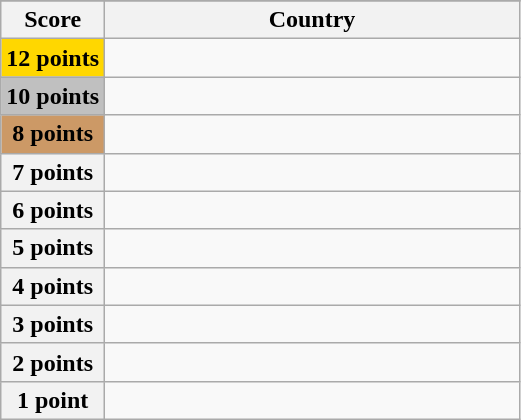<table class="wikitable">
<tr>
</tr>
<tr>
<th scope="col" width="20%">Score</th>
<th scope="col">Country</th>
</tr>
<tr>
<th scope="row" style="background:gold">12 points</th>
<td></td>
</tr>
<tr>
<th scope="row" style="background:silver">10 points</th>
<td></td>
</tr>
<tr>
<th scope="row" style="background:#CC9966">8 points</th>
<td></td>
</tr>
<tr>
<th scope="row">7 points</th>
<td></td>
</tr>
<tr>
<th scope="row">6 points</th>
<td></td>
</tr>
<tr>
<th scope="row">5 points</th>
<td></td>
</tr>
<tr>
<th scope="row">4 points</th>
<td></td>
</tr>
<tr>
<th scope="row">3 points</th>
<td></td>
</tr>
<tr>
<th scope="row">2 points</th>
<td></td>
</tr>
<tr>
<th scope="row">1 point</th>
<td></td>
</tr>
</table>
